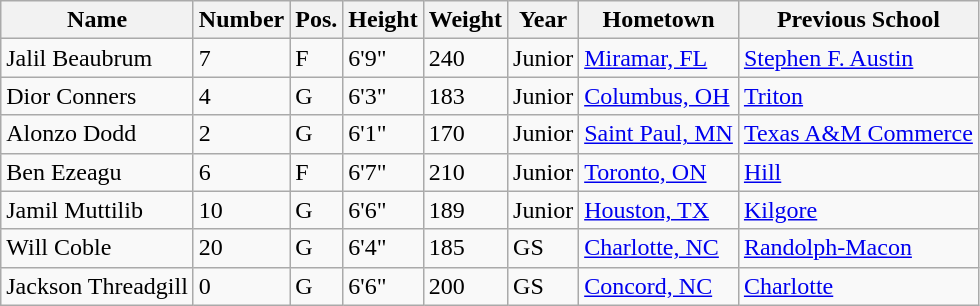<table class="wikitable sortable">
<tr>
<th>Name</th>
<th>Number</th>
<th>Pos.</th>
<th>Height</th>
<th>Weight</th>
<th>Year</th>
<th>Hometown</th>
<th class="unsortable">Previous School</th>
</tr>
<tr>
<td>Jalil Beaubrum</td>
<td>7</td>
<td>F</td>
<td>6'9"</td>
<td>240</td>
<td>Junior</td>
<td><a href='#'>Miramar, FL</a></td>
<td><a href='#'>Stephen F. Austin</a></td>
</tr>
<tr>
<td>Dior Conners</td>
<td>4</td>
<td>G</td>
<td>6'3"</td>
<td>183</td>
<td>Junior</td>
<td><a href='#'>Columbus, OH</a></td>
<td><a href='#'>Triton</a></td>
</tr>
<tr>
<td>Alonzo Dodd</td>
<td>2</td>
<td>G</td>
<td>6'1"</td>
<td>170</td>
<td>Junior</td>
<td><a href='#'>Saint Paul, MN</a></td>
<td><a href='#'>Texas A&M Commerce</a></td>
</tr>
<tr>
<td>Ben Ezeagu</td>
<td>6</td>
<td>F</td>
<td>6'7"</td>
<td>210</td>
<td>Junior</td>
<td><a href='#'>Toronto, ON</a></td>
<td><a href='#'>Hill</a></td>
</tr>
<tr>
<td>Jamil Muttilib</td>
<td>10</td>
<td>G</td>
<td>6'6"</td>
<td>189</td>
<td>Junior</td>
<td><a href='#'>Houston, TX</a></td>
<td><a href='#'>Kilgore</a></td>
</tr>
<tr>
<td>Will Coble</td>
<td>20</td>
<td>G</td>
<td>6'4"</td>
<td>185</td>
<td>GS</td>
<td><a href='#'>Charlotte, NC</a></td>
<td><a href='#'>Randolph-Macon</a></td>
</tr>
<tr>
<td>Jackson Threadgill</td>
<td>0</td>
<td>G</td>
<td>6'6"</td>
<td>200</td>
<td>GS</td>
<td><a href='#'>Concord, NC</a></td>
<td><a href='#'>Charlotte</a></td>
</tr>
</table>
